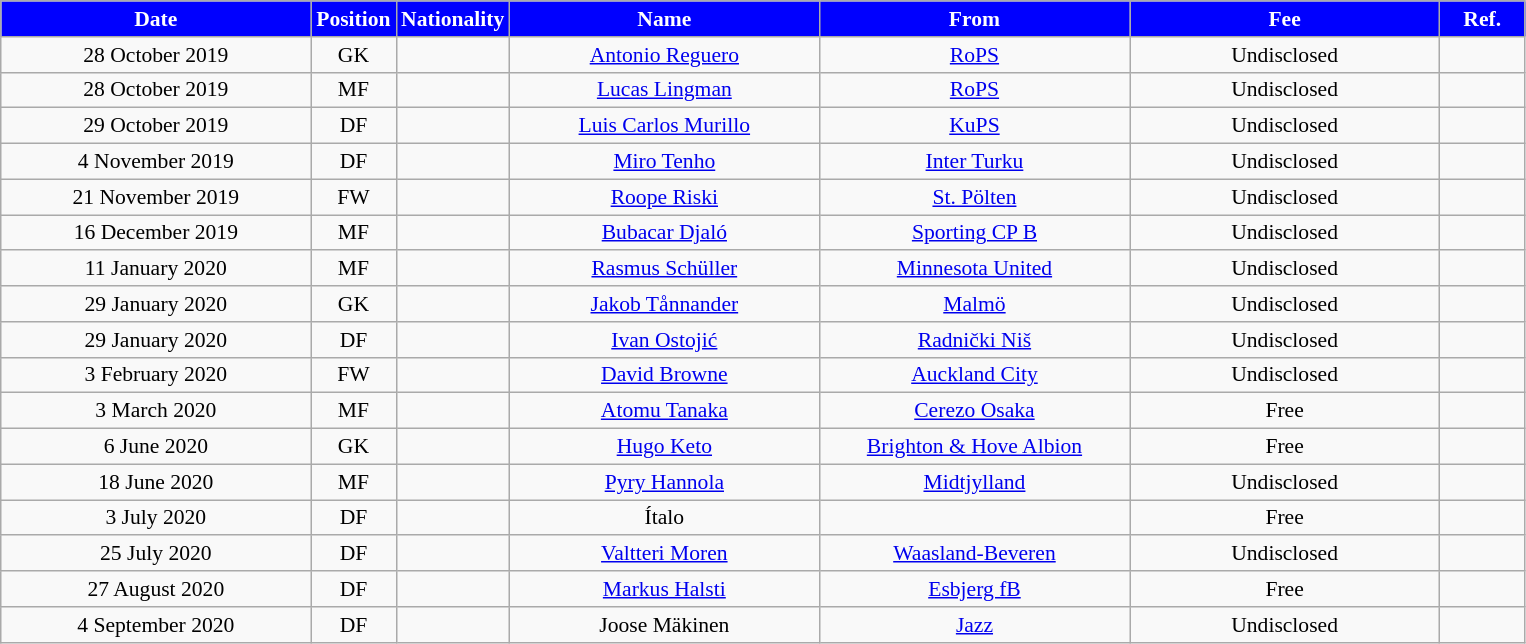<table class="wikitable"  style="text-align:center; font-size:90%; ">
<tr>
<th style="background:#00f; color:white; width:200px;">Date</th>
<th style="background:#00f; color:white; width:50px;">Position</th>
<th style="background:#00f; color:white; width:50px;">Nationality</th>
<th style="background:#00f; color:white; width:200px;">Name</th>
<th style="background:#00f; color:white; width:200px;">From</th>
<th style="background:#00f; color:white; width:200px;">Fee</th>
<th style="background:#00f; color:white; width:50px;">Ref.</th>
</tr>
<tr>
<td>28 October 2019</td>
<td>GK</td>
<td></td>
<td><a href='#'>Antonio Reguero</a></td>
<td><a href='#'>RoPS</a></td>
<td>Undisclosed</td>
<td></td>
</tr>
<tr>
<td>28 October 2019</td>
<td>MF</td>
<td></td>
<td><a href='#'>Lucas Lingman</a></td>
<td><a href='#'>RoPS</a></td>
<td>Undisclosed</td>
<td></td>
</tr>
<tr>
<td>29 October 2019</td>
<td>DF</td>
<td></td>
<td><a href='#'>Luis Carlos Murillo</a></td>
<td><a href='#'>KuPS</a></td>
<td>Undisclosed</td>
<td></td>
</tr>
<tr>
<td>4 November 2019</td>
<td>DF</td>
<td></td>
<td><a href='#'>Miro Tenho</a></td>
<td><a href='#'>Inter Turku</a></td>
<td>Undisclosed</td>
<td></td>
</tr>
<tr>
<td>21 November 2019</td>
<td>FW</td>
<td></td>
<td><a href='#'>Roope Riski</a></td>
<td><a href='#'>St. Pölten</a></td>
<td>Undisclosed</td>
<td></td>
</tr>
<tr>
<td>16 December 2019</td>
<td>MF</td>
<td></td>
<td><a href='#'>Bubacar Djaló</a></td>
<td><a href='#'>Sporting CP B</a></td>
<td>Undisclosed</td>
<td></td>
</tr>
<tr>
<td>11 January 2020</td>
<td>MF</td>
<td></td>
<td><a href='#'>Rasmus Schüller</a></td>
<td><a href='#'>Minnesota United</a></td>
<td>Undisclosed</td>
<td></td>
</tr>
<tr>
<td>29 January 2020</td>
<td>GK</td>
<td></td>
<td><a href='#'>Jakob Tånnander</a></td>
<td><a href='#'>Malmö</a></td>
<td>Undisclosed</td>
<td></td>
</tr>
<tr>
<td>29 January 2020</td>
<td>DF</td>
<td></td>
<td><a href='#'>Ivan Ostojić</a></td>
<td><a href='#'>Radnički Niš</a></td>
<td>Undisclosed</td>
<td></td>
</tr>
<tr>
<td>3 February 2020</td>
<td>FW</td>
<td></td>
<td><a href='#'>David Browne</a></td>
<td><a href='#'>Auckland City</a></td>
<td>Undisclosed</td>
<td></td>
</tr>
<tr>
<td>3 March 2020</td>
<td>MF</td>
<td></td>
<td><a href='#'>Atomu Tanaka</a></td>
<td><a href='#'>Cerezo Osaka</a></td>
<td>Free</td>
<td></td>
</tr>
<tr>
<td>6 June 2020</td>
<td>GK</td>
<td></td>
<td><a href='#'>Hugo Keto</a></td>
<td><a href='#'>Brighton & Hove Albion</a></td>
<td>Free</td>
<td></td>
</tr>
<tr>
<td>18 June 2020</td>
<td>MF</td>
<td></td>
<td><a href='#'>Pyry Hannola</a></td>
<td><a href='#'>Midtjylland</a></td>
<td>Undisclosed</td>
<td></td>
</tr>
<tr>
<td>3 July 2020</td>
<td>DF</td>
<td></td>
<td>Ítalo</td>
<td></td>
<td>Free</td>
<td></td>
</tr>
<tr>
<td>25 July 2020</td>
<td>DF</td>
<td></td>
<td><a href='#'>Valtteri Moren</a></td>
<td><a href='#'>Waasland-Beveren</a></td>
<td>Undisclosed</td>
<td></td>
</tr>
<tr>
<td>27 August 2020</td>
<td>DF</td>
<td></td>
<td><a href='#'>Markus Halsti</a></td>
<td><a href='#'>Esbjerg fB</a></td>
<td>Free</td>
<td></td>
</tr>
<tr>
<td>4 September 2020</td>
<td>DF</td>
<td></td>
<td>Joose Mäkinen</td>
<td><a href='#'>Jazz</a></td>
<td>Undisclosed</td>
<td></td>
</tr>
</table>
